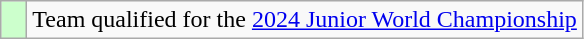<table class="wikitable" style="text-align: center;">
<tr>
<td width=10px bgcolor=#ccffcc></td>
<td>Team qualified for the <a href='#'>2024 Junior World Championship</a></td>
</tr>
</table>
